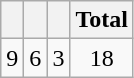<table class="wikitable">
<tr>
<th></th>
<th></th>
<th></th>
<th>Total</th>
</tr>
<tr style="text-align:center;">
<td>9</td>
<td>6</td>
<td>3</td>
<td>18</td>
</tr>
</table>
